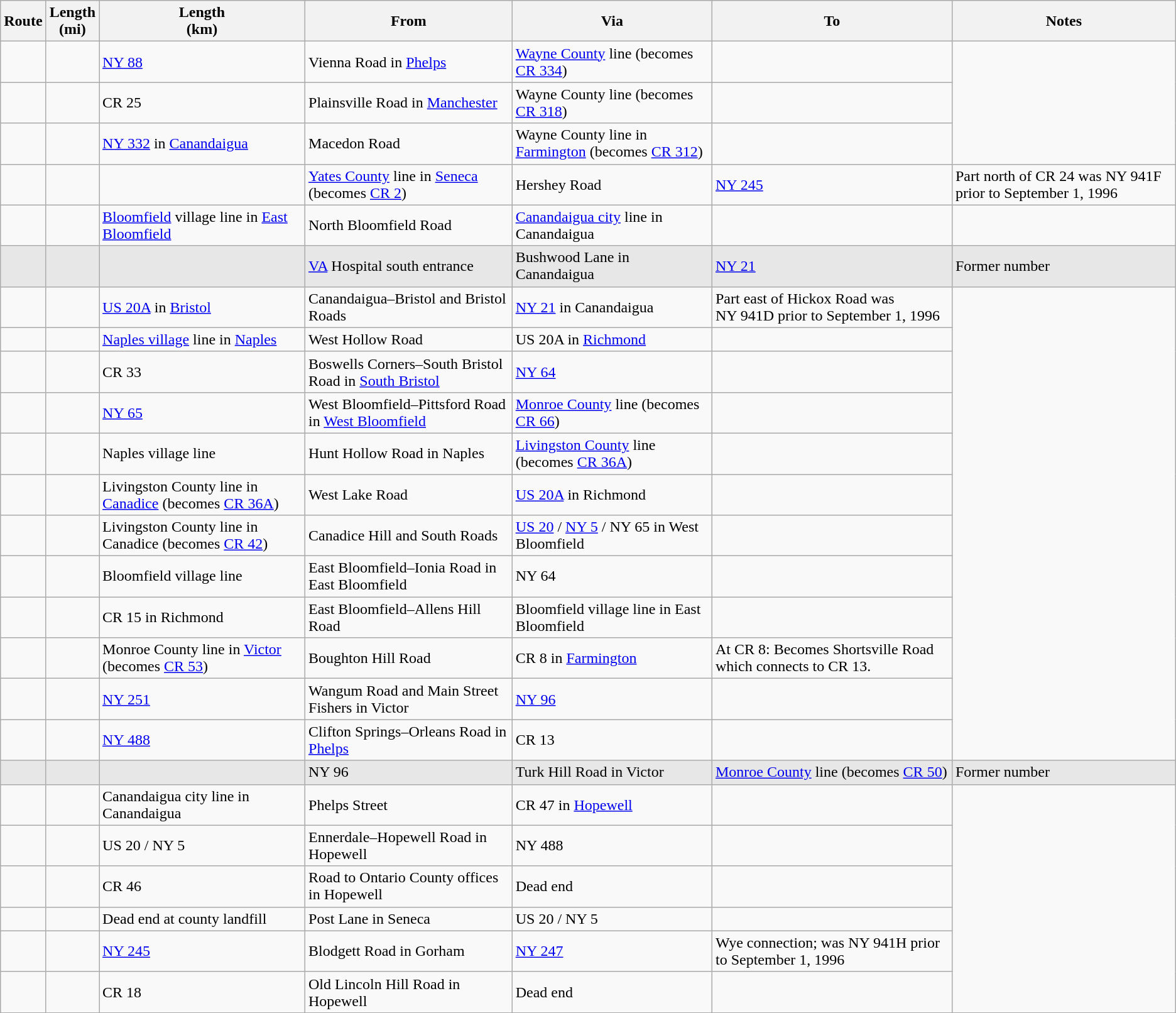<table class="wikitable sortable">
<tr>
<th>Route</th>
<th>Length<br>(mi)</th>
<th>Length<br>(km)</th>
<th class="unsortable">From</th>
<th class="unsortable">Via</th>
<th class="unsortable">To</th>
<th class="unsortable">Notes</th>
</tr>
<tr>
<td id="26"></td>
<td></td>
<td><a href='#'>NY&nbsp;88</a></td>
<td>Vienna Road in <a href='#'>Phelps</a></td>
<td><a href='#'>Wayne County</a> line (becomes <a href='#'>CR 334</a>)</td>
<td></td>
</tr>
<tr>
<td id="27"></td>
<td></td>
<td>CR 25</td>
<td>Plainsville Road in <a href='#'>Manchester</a></td>
<td>Wayne County line (becomes <a href='#'>CR 318</a>)</td>
<td></td>
</tr>
<tr>
<td id="28"></td>
<td></td>
<td><a href='#'>NY&nbsp;332</a> in <a href='#'>Canandaigua</a></td>
<td>Macedon Road</td>
<td>Wayne County line in <a href='#'>Farmington</a> (becomes <a href='#'>CR 312</a>)</td>
<td></td>
</tr>
<tr>
<td id="29"></td>
<td></td>
<td></td>
<td><a href='#'>Yates County</a> line in <a href='#'>Seneca</a> (becomes <a href='#'>CR 2</a>)</td>
<td>Hershey Road</td>
<td><a href='#'>NY 245</a></td>
<td>Part north of CR 24 was NY 941F prior to September 1, 1996</td>
</tr>
<tr>
<td id="30"></td>
<td></td>
<td><a href='#'>Bloomfield</a> village line in <a href='#'>East Bloomfield</a></td>
<td>North Bloomfield Road</td>
<td><a href='#'>Canandaigua city</a> line in Canandaigua</td>
<td></td>
</tr>
<tr bgcolor="#e7e7e7">
<td id="31"></td>
<td></td>
<td></td>
<td><a href='#'>VA</a> Hospital south entrance</td>
<td>Bushwood Lane in Canandaigua</td>
<td><a href='#'>NY&nbsp;21</a></td>
<td>Former number</td>
</tr>
<tr>
<td id="32"></td>
<td></td>
<td><a href='#'>US 20A</a> in <a href='#'>Bristol</a></td>
<td>Canandaigua–Bristol and Bristol Roads</td>
<td><a href='#'>NY&nbsp;21</a> in Canandaigua</td>
<td>Part east of Hickox Road was NY 941D prior to September 1, 1996</td>
</tr>
<tr>
<td id="33"></td>
<td></td>
<td><a href='#'>Naples village</a> line in <a href='#'>Naples</a></td>
<td>West Hollow Road</td>
<td>US 20A in <a href='#'>Richmond</a></td>
<td></td>
</tr>
<tr>
<td id="34"></td>
<td></td>
<td>CR 33</td>
<td>Boswells Corners–South Bristol Road in <a href='#'>South Bristol</a></td>
<td><a href='#'>NY&nbsp;64</a></td>
<td></td>
</tr>
<tr>
<td id="35"></td>
<td></td>
<td><a href='#'>NY&nbsp;65</a></td>
<td>West Bloomfield–Pittsford Road in <a href='#'>West Bloomfield</a></td>
<td><a href='#'>Monroe County</a> line (becomes <a href='#'>CR 66</a>)</td>
<td></td>
</tr>
<tr>
<td id="36-1"></td>
<td></td>
<td>Naples village line</td>
<td>Hunt Hollow Road in Naples</td>
<td><a href='#'>Livingston County</a> line (becomes <a href='#'>CR 36A</a>)</td>
<td></td>
</tr>
<tr>
<td id="36-2"></td>
<td></td>
<td>Livingston County line in <a href='#'>Canadice</a> (becomes <a href='#'>CR 36A</a>)</td>
<td>West Lake Road</td>
<td><a href='#'>US 20A</a> in Richmond</td>
<td></td>
</tr>
<tr>
<td id="37"></td>
<td></td>
<td>Livingston County line in Canadice (becomes <a href='#'>CR 42</a>)</td>
<td>Canadice Hill and South Roads</td>
<td><a href='#'>US 20</a> / <a href='#'>NY&nbsp;5</a> / NY 65 in West Bloomfield</td>
<td></td>
</tr>
<tr>
<td id="39"></td>
<td></td>
<td>Bloomfield village line</td>
<td>East Bloomfield–Ionia Road in East Bloomfield</td>
<td>NY 64</td>
<td></td>
</tr>
<tr>
<td id="40"></td>
<td></td>
<td>CR 15 in Richmond</td>
<td>East Bloomfield–Allens Hill Road</td>
<td>Bloomfield village line in East Bloomfield</td>
<td></td>
</tr>
<tr>
<td id="41"></td>
<td></td>
<td>Monroe County line in <a href='#'>Victor</a> (becomes <a href='#'>CR 53</a>)</td>
<td>Boughton Hill Road</td>
<td>CR 8 in <a href='#'>Farmington</a></td>
<td>At CR 8: Becomes Shortsville Road which connects to CR 13.</td>
</tr>
<tr>
<td id="42"></td>
<td></td>
<td><a href='#'>NY&nbsp;251</a></td>
<td>Wangum Road and Main Street Fishers in Victor</td>
<td><a href='#'>NY&nbsp;96</a></td>
<td></td>
</tr>
<tr>
<td id="43"></td>
<td></td>
<td><a href='#'>NY&nbsp;488</a></td>
<td>Clifton Springs–Orleans Road in <a href='#'>Phelps</a></td>
<td>CR 13</td>
<td></td>
</tr>
<tr bgcolor="#e7e7e7">
<td id="44"></td>
<td></td>
<td></td>
<td>NY 96</td>
<td>Turk Hill Road in Victor</td>
<td><a href='#'>Monroe County</a> line (becomes <a href='#'>CR 50</a>)</td>
<td>Former number</td>
</tr>
<tr>
<td id="46"></td>
<td></td>
<td>Canandaigua city line in Canandaigua</td>
<td>Phelps Street</td>
<td>CR 47 in <a href='#'>Hopewell</a></td>
<td></td>
</tr>
<tr>
<td id="47"></td>
<td></td>
<td>US 20 / NY 5</td>
<td>Ennerdale–Hopewell Road in Hopewell</td>
<td>NY 488</td>
<td></td>
</tr>
<tr>
<td id="48"></td>
<td></td>
<td>CR 46</td>
<td>Road to Ontario County offices in Hopewell</td>
<td>Dead end</td>
<td></td>
</tr>
<tr>
<td id="49"></td>
<td></td>
<td>Dead end at county landfill</td>
<td>Post Lane in Seneca</td>
<td>US 20 / NY 5</td>
<td></td>
</tr>
<tr>
<td id="50"></td>
<td></td>
<td><a href='#'>NY&nbsp;245</a></td>
<td>Blodgett Road in Gorham</td>
<td><a href='#'>NY&nbsp;247</a></td>
<td>Wye connection; was NY 941H prior to September 1, 1996</td>
</tr>
<tr>
<td id="181"></td>
<td></td>
<td>CR 18</td>
<td>Old Lincoln Hill Road in Hopewell</td>
<td>Dead end</td>
<td></td>
</tr>
</table>
